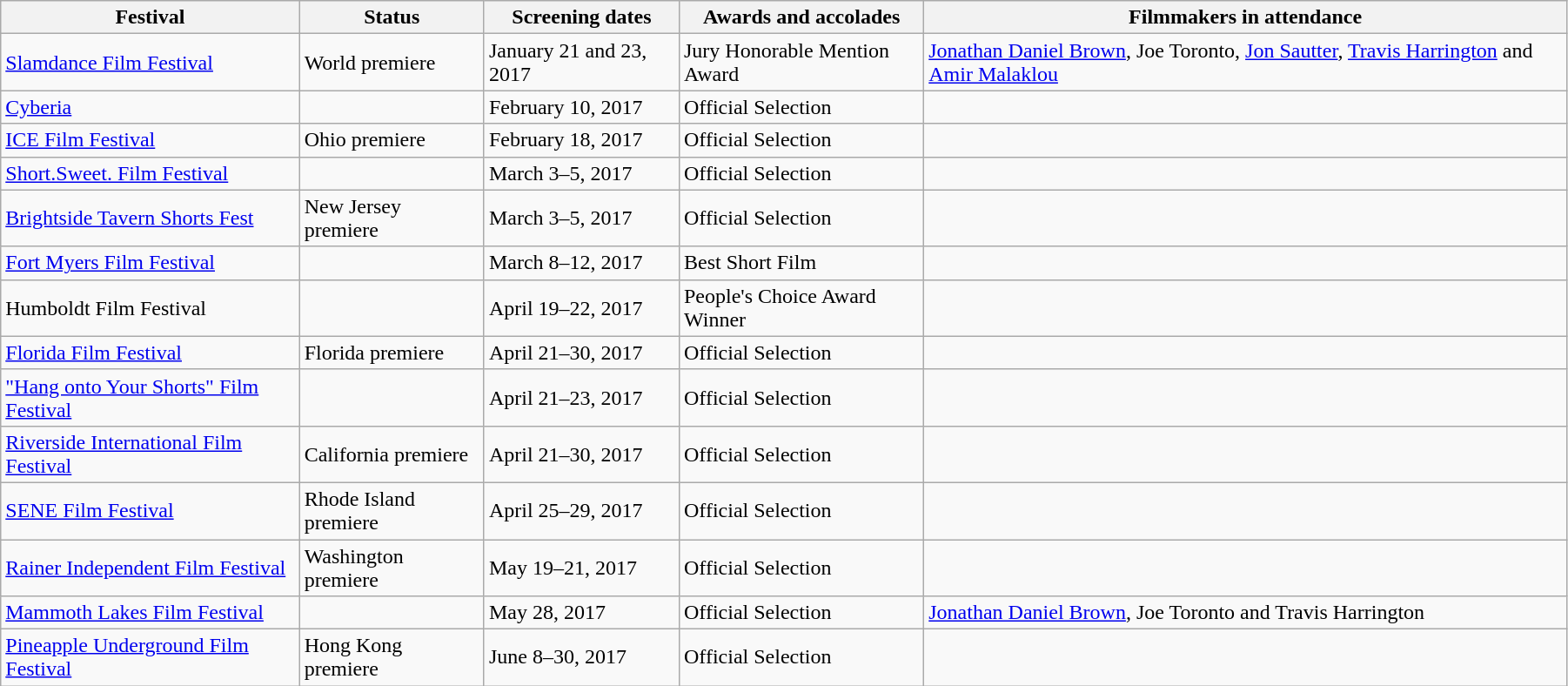<table class="wikitable sortable" width="95%">
<tr>
<th>Festival</th>
<th>Status</th>
<th>Screening dates</th>
<th>Awards and accolades</th>
<th>Filmmakers in attendance</th>
</tr>
<tr>
<td><a href='#'>Slamdance Film Festival</a></td>
<td>World premiere</td>
<td>January 21 and 23, 2017</td>
<td>Jury Honorable Mention Award</td>
<td><a href='#'>Jonathan Daniel Brown</a>, Joe Toronto, <a href='#'>Jon Sautter</a>, <a href='#'>Travis Harrington</a> and <a href='#'>Amir Malaklou</a></td>
</tr>
<tr>
<td><a href='#'>Cyberia</a></td>
<td></td>
<td>February 10, 2017</td>
<td>Official Selection</td>
<td></td>
</tr>
<tr>
<td><a href='#'>ICE Film Festival</a></td>
<td>Ohio premiere</td>
<td>February 18, 2017</td>
<td>Official Selection</td>
<td></td>
</tr>
<tr>
<td><a href='#'>Short.Sweet. Film Festival</a></td>
<td></td>
<td>March 3–5, 2017</td>
<td>Official Selection</td>
<td></td>
</tr>
<tr>
<td><a href='#'>Brightside Tavern Shorts Fest</a></td>
<td>New Jersey premiere</td>
<td>March 3–5, 2017</td>
<td>Official Selection</td>
<td></td>
</tr>
<tr>
<td><a href='#'>Fort Myers Film Festival</a></td>
<td></td>
<td>March 8–12, 2017</td>
<td>Best Short Film</td>
<td></td>
</tr>
<tr>
<td>Humboldt Film Festival</td>
<td></td>
<td>April 19–22, 2017</td>
<td>People's Choice Award Winner</td>
<td></td>
</tr>
<tr>
<td><a href='#'>Florida Film Festival</a></td>
<td>Florida premiere</td>
<td>April 21–30, 2017</td>
<td>Official Selection</td>
<td></td>
</tr>
<tr>
<td><a href='#'>"Hang onto Your Shorts" Film Festival</a></td>
<td></td>
<td>April 21–23, 2017</td>
<td>Official Selection</td>
<td></td>
</tr>
<tr>
<td><a href='#'>Riverside International Film Festival</a></td>
<td>California premiere</td>
<td>April 21–30, 2017</td>
<td>Official Selection</td>
<td></td>
</tr>
<tr>
<td><a href='#'>SENE Film Festival</a></td>
<td>Rhode Island premiere</td>
<td>April 25–29, 2017</td>
<td>Official Selection</td>
<td></td>
</tr>
<tr>
<td><a href='#'>Rainer Independent Film Festival</a></td>
<td>Washington premiere</td>
<td>May 19–21, 2017</td>
<td>Official Selection</td>
<td></td>
</tr>
<tr>
<td><a href='#'>Mammoth Lakes Film Festival</a></td>
<td></td>
<td>May 28, 2017</td>
<td>Official Selection</td>
<td><a href='#'>Jonathan Daniel Brown</a>, Joe Toronto and Travis Harrington</td>
</tr>
<tr>
<td><a href='#'>Pineapple Underground Film Festival</a></td>
<td>Hong Kong premiere</td>
<td>June 8–30, 2017</td>
<td>Official Selection</td>
<td></td>
</tr>
</table>
